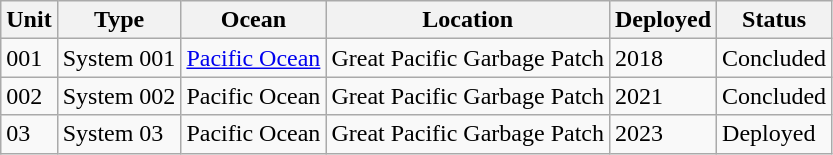<table class="wikitable">
<tr>
<th>Unit</th>
<th>Type</th>
<th>Ocean</th>
<th>Location</th>
<th>Deployed</th>
<th>Status</th>
</tr>
<tr>
<td>001</td>
<td>System 001</td>
<td><a href='#'>Pacific Ocean</a></td>
<td>Great Pacific Garbage Patch</td>
<td>2018</td>
<td>Concluded</td>
</tr>
<tr>
<td>002</td>
<td>System 002</td>
<td>Pacific Ocean</td>
<td>Great Pacific Garbage Patch</td>
<td>2021</td>
<td>Concluded</td>
</tr>
<tr>
<td>03</td>
<td>System 03</td>
<td>Pacific Ocean</td>
<td>Great Pacific Garbage Patch</td>
<td>2023</td>
<td>Deployed</td>
</tr>
</table>
